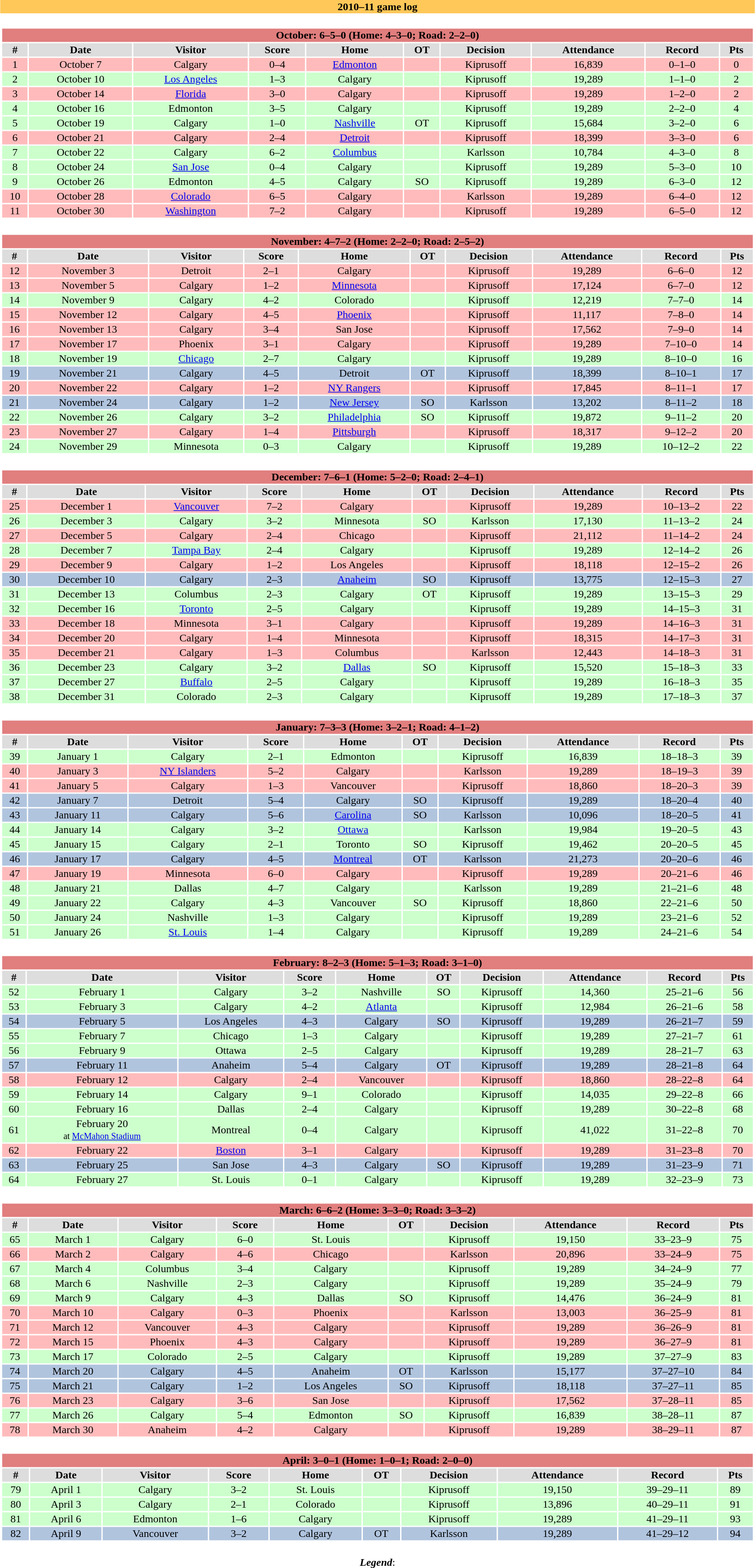<table class="toccolours"  style="width:90%; clear:both; margin:1.5em auto; text-align:center;">
<tr>
<th colspan=10 style="background:#FFC859">2010–11 game log</th>
</tr>
<tr>
<td colspan=10><br><table class="toccolours collapsible collapsed"  style="width:100%; margin:auto;">
<tr>
<th colspan="10;" style="background:#e17e7e;">October: 6–5–0 (Home: 4–3–0; Road: 2–2–0)</th>
</tr>
<tr style="text-align:center; background:#ddd;">
<td><strong>#</strong></td>
<td><strong>Date</strong></td>
<td><strong>Visitor</strong></td>
<td><strong>Score</strong></td>
<td><strong>Home</strong></td>
<td><strong>OT</strong></td>
<td><strong>Decision</strong></td>
<td><strong>Attendance</strong></td>
<td><strong>Record</strong></td>
<td><strong>Pts</strong></td>
</tr>
<tr style="background:#fbb;">
<td>1</td>
<td>October 7</td>
<td>Calgary</td>
<td>0–4</td>
<td><a href='#'>Edmonton</a></td>
<td></td>
<td>Kiprusoff</td>
<td>16,839</td>
<td>0–1–0</td>
<td>0</td>
</tr>
<tr style="background:#cfc;">
<td>2</td>
<td>October 10</td>
<td><a href='#'>Los Angeles</a></td>
<td>1–3</td>
<td>Calgary</td>
<td></td>
<td>Kiprusoff</td>
<td>19,289</td>
<td>1–1–0</td>
<td>2</td>
</tr>
<tr style="background:#fbb;">
<td>3</td>
<td>October 14</td>
<td><a href='#'>Florida</a></td>
<td>3–0</td>
<td>Calgary</td>
<td></td>
<td>Kiprusoff</td>
<td>19,289</td>
<td>1–2–0</td>
<td>2</td>
</tr>
<tr style="background:#cfc;">
<td>4</td>
<td>October 16</td>
<td>Edmonton</td>
<td>3–5</td>
<td>Calgary</td>
<td></td>
<td>Kiprusoff</td>
<td>19,289</td>
<td>2–2–0</td>
<td>4</td>
</tr>
<tr style="background:#cfc;">
<td>5</td>
<td>October 19</td>
<td>Calgary</td>
<td>1–0</td>
<td><a href='#'>Nashville</a></td>
<td>OT</td>
<td>Kiprusoff</td>
<td>15,684</td>
<td>3–2–0</td>
<td>6</td>
</tr>
<tr style="background:#fbb;">
<td>6</td>
<td>October 21</td>
<td>Calgary</td>
<td>2–4</td>
<td><a href='#'>Detroit</a></td>
<td></td>
<td>Kiprusoff</td>
<td>18,399</td>
<td>3–3–0</td>
<td>6</td>
</tr>
<tr style="background:#cfc;">
<td>7</td>
<td>October 22</td>
<td>Calgary</td>
<td>6–2</td>
<td><a href='#'>Columbus</a></td>
<td></td>
<td>Karlsson</td>
<td>10,784</td>
<td>4–3–0</td>
<td>8</td>
</tr>
<tr style="background:#cfc;">
<td>8</td>
<td>October 24</td>
<td><a href='#'>San Jose</a></td>
<td>0–4</td>
<td>Calgary</td>
<td></td>
<td>Kiprusoff</td>
<td>19,289</td>
<td>5–3–0</td>
<td>10</td>
</tr>
<tr style="background:#cfc;">
<td>9</td>
<td>October 26</td>
<td>Edmonton</td>
<td>4–5</td>
<td>Calgary</td>
<td>SO</td>
<td>Kiprusoff</td>
<td>19,289</td>
<td>6–3–0</td>
<td>12</td>
</tr>
<tr style="background:#fbb;">
<td>10</td>
<td>October 28</td>
<td><a href='#'>Colorado</a></td>
<td>6–5</td>
<td>Calgary</td>
<td></td>
<td>Karlsson</td>
<td>19,289</td>
<td>6–4–0</td>
<td>12</td>
</tr>
<tr style="background:#fbb;">
<td>11</td>
<td>October 30</td>
<td><a href='#'>Washington</a></td>
<td>7–2</td>
<td>Calgary</td>
<td></td>
<td>Kiprusoff</td>
<td>19,289</td>
<td>6–5–0</td>
<td>12</td>
</tr>
</table>
</td>
</tr>
<tr>
<td colspan=10><br><table class="toccolours collapsible collapsed"  style="width:100%; margin:auto;">
<tr>
<th colspan="10;" style="background:#e17e7e;">November: 4–7–2 (Home: 2–2–0; Road: 2–5–2)</th>
</tr>
<tr style="text-align:center; background:#ddd;">
<td><strong>#</strong></td>
<td><strong>Date</strong></td>
<td><strong>Visitor</strong></td>
<td><strong>Score</strong></td>
<td><strong>Home</strong></td>
<td><strong>OT</strong></td>
<td><strong>Decision</strong></td>
<td><strong>Attendance</strong></td>
<td><strong>Record</strong></td>
<td><strong>Pts</strong></td>
</tr>
<tr style="background:#fbb;">
<td>12</td>
<td>November 3</td>
<td>Detroit</td>
<td>2–1</td>
<td>Calgary</td>
<td></td>
<td>Kiprusoff</td>
<td>19,289</td>
<td>6–6–0</td>
<td>12</td>
</tr>
<tr style="background:#fbb;">
<td>13</td>
<td>November 5</td>
<td>Calgary</td>
<td>1–2</td>
<td><a href='#'>Minnesota</a></td>
<td></td>
<td>Kiprusoff</td>
<td>17,124</td>
<td>6–7–0</td>
<td>12</td>
</tr>
<tr style="background:#cfc;">
<td>14</td>
<td>November 9</td>
<td>Calgary</td>
<td>4–2</td>
<td>Colorado</td>
<td></td>
<td>Kiprusoff</td>
<td>12,219</td>
<td>7–7–0</td>
<td>14</td>
</tr>
<tr style="background:#fbb;">
<td>15</td>
<td>November 12</td>
<td>Calgary</td>
<td>4–5</td>
<td><a href='#'>Phoenix</a></td>
<td></td>
<td>Kiprusoff</td>
<td>11,117</td>
<td>7–8–0</td>
<td>14</td>
</tr>
<tr style="background:#fbb;">
<td>16</td>
<td>November 13</td>
<td>Calgary</td>
<td>3–4</td>
<td>San Jose</td>
<td></td>
<td>Kiprusoff</td>
<td>17,562</td>
<td>7–9–0</td>
<td>14</td>
</tr>
<tr style="background:#fbb;">
<td>17</td>
<td>November 17</td>
<td>Phoenix</td>
<td>3–1</td>
<td>Calgary</td>
<td></td>
<td>Kiprusoff</td>
<td>19,289</td>
<td>7–10–0</td>
<td>14</td>
</tr>
<tr style="background:#cfc;">
<td>18</td>
<td>November 19</td>
<td><a href='#'>Chicago</a></td>
<td>2–7</td>
<td>Calgary</td>
<td></td>
<td>Kiprusoff</td>
<td>19,289</td>
<td>8–10–0</td>
<td>16</td>
</tr>
<tr style="background:#b0c4de;">
<td>19</td>
<td>November 21</td>
<td>Calgary</td>
<td>4–5</td>
<td>Detroit</td>
<td>OT</td>
<td>Kiprusoff</td>
<td>18,399</td>
<td>8–10–1</td>
<td>17</td>
</tr>
<tr style="background:#fbb;">
<td>20</td>
<td>November 22</td>
<td>Calgary</td>
<td>1–2</td>
<td><a href='#'>NY Rangers</a></td>
<td></td>
<td>Kiprusoff</td>
<td>17,845</td>
<td>8–11–1</td>
<td>17</td>
</tr>
<tr style="background:#b0c4de;">
<td>21</td>
<td>November 24</td>
<td>Calgary</td>
<td>1–2</td>
<td><a href='#'>New Jersey</a></td>
<td>SO</td>
<td>Karlsson</td>
<td>13,202</td>
<td>8–11–2</td>
<td>18</td>
</tr>
<tr style="background:#cfc;">
<td>22</td>
<td>November 26</td>
<td>Calgary</td>
<td>3–2</td>
<td><a href='#'>Philadelphia</a></td>
<td>SO</td>
<td>Kiprusoff</td>
<td>19,872</td>
<td>9–11–2</td>
<td>20</td>
</tr>
<tr style="background:#fbb;">
<td>23</td>
<td>November 27</td>
<td>Calgary</td>
<td>1–4</td>
<td><a href='#'>Pittsburgh</a></td>
<td></td>
<td>Kiprusoff</td>
<td>18,317</td>
<td>9–12–2</td>
<td>20</td>
</tr>
<tr style="background:#cfc;">
<td>24</td>
<td>November 29</td>
<td>Minnesota</td>
<td>0–3</td>
<td>Calgary</td>
<td></td>
<td>Kiprusoff</td>
<td>19,289</td>
<td>10–12–2</td>
<td>22</td>
</tr>
</table>
</td>
</tr>
<tr>
<td colspan=10><br><table class="toccolours collapsible collapsed"  style="width:100%; margin:auto;">
<tr>
<th colspan="10;" style="background:#e17e7e;">December: 7–6–1 (Home: 5–2–0; Road: 2–4–1)</th>
</tr>
<tr style="text-align:center; background:#ddd;">
<td><strong>#</strong></td>
<td><strong>Date</strong></td>
<td><strong>Visitor</strong></td>
<td><strong>Score</strong></td>
<td><strong>Home</strong></td>
<td><strong>OT</strong></td>
<td><strong>Decision</strong></td>
<td><strong>Attendance</strong></td>
<td><strong>Record</strong></td>
<td><strong>Pts</strong></td>
</tr>
<tr style="background:#fbb;">
<td>25</td>
<td>December 1</td>
<td><a href='#'>Vancouver</a></td>
<td>7–2</td>
<td>Calgary</td>
<td></td>
<td>Kiprusoff</td>
<td>19,289</td>
<td>10–13–2</td>
<td>22</td>
</tr>
<tr style="background:#cfc;">
<td>26</td>
<td>December 3</td>
<td>Calgary</td>
<td>3–2</td>
<td>Minnesota</td>
<td>SO</td>
<td>Karlsson</td>
<td>17,130</td>
<td>11–13–2</td>
<td>24</td>
</tr>
<tr style="background:#fbb;">
<td>27</td>
<td>December 5</td>
<td>Calgary</td>
<td>2–4</td>
<td>Chicago</td>
<td></td>
<td>Kiprusoff</td>
<td>21,112</td>
<td>11–14–2</td>
<td>24</td>
</tr>
<tr style="background:#cfc;">
<td>28</td>
<td>December 7</td>
<td><a href='#'>Tampa Bay</a></td>
<td>2–4</td>
<td>Calgary</td>
<td></td>
<td>Kiprusoff</td>
<td>19,289</td>
<td>12–14–2</td>
<td>26</td>
</tr>
<tr style="background:#fbb;">
<td>29</td>
<td>December 9</td>
<td>Calgary</td>
<td>1–2</td>
<td>Los Angeles</td>
<td></td>
<td>Kiprusoff</td>
<td>18,118</td>
<td>12–15–2</td>
<td>26</td>
</tr>
<tr style="background:#b0c4de;">
<td>30</td>
<td>December 10</td>
<td>Calgary</td>
<td>2–3</td>
<td><a href='#'>Anaheim</a></td>
<td>SO</td>
<td>Kiprusoff</td>
<td>13,775</td>
<td>12–15–3</td>
<td>27</td>
</tr>
<tr style="background:#cfc;">
<td>31</td>
<td>December 13</td>
<td>Columbus</td>
<td>2–3</td>
<td>Calgary</td>
<td>OT</td>
<td>Kiprusoff</td>
<td>19,289</td>
<td>13–15–3</td>
<td>29</td>
</tr>
<tr style="background:#cfc;">
<td>32</td>
<td>December 16</td>
<td><a href='#'>Toronto</a></td>
<td>2–5</td>
<td>Calgary</td>
<td></td>
<td>Kiprusoff</td>
<td>19,289</td>
<td>14–15–3</td>
<td>31</td>
</tr>
<tr style="background:#fbb;">
<td>33</td>
<td>December 18</td>
<td>Minnesota</td>
<td>3–1</td>
<td>Calgary</td>
<td></td>
<td>Kiprusoff</td>
<td>19,289</td>
<td>14–16–3</td>
<td>31</td>
</tr>
<tr style="background:#fbb;">
<td>34</td>
<td>December 20</td>
<td>Calgary</td>
<td>1–4</td>
<td>Minnesota</td>
<td></td>
<td>Kiprusoff</td>
<td>18,315</td>
<td>14–17–3</td>
<td>31</td>
</tr>
<tr style="background:#fbb;">
<td>35</td>
<td>December 21</td>
<td>Calgary</td>
<td>1–3</td>
<td>Columbus</td>
<td></td>
<td>Karlsson</td>
<td>12,443</td>
<td>14–18–3</td>
<td>31</td>
</tr>
<tr style="background:#cfc;">
<td>36</td>
<td>December 23</td>
<td>Calgary</td>
<td>3–2</td>
<td><a href='#'>Dallas</a></td>
<td>SO</td>
<td>Kiprusoff</td>
<td>15,520</td>
<td>15–18–3</td>
<td>33</td>
</tr>
<tr style="background:#cfc;">
<td>37</td>
<td>December 27</td>
<td><a href='#'>Buffalo</a></td>
<td>2–5</td>
<td>Calgary</td>
<td></td>
<td>Kiprusoff</td>
<td>19,289</td>
<td>16–18–3</td>
<td>35</td>
</tr>
<tr style="background:#cfc;">
<td>38</td>
<td>December 31</td>
<td>Colorado</td>
<td>2–3</td>
<td>Calgary</td>
<td></td>
<td>Kiprusoff</td>
<td>19,289</td>
<td>17–18–3</td>
<td>37</td>
</tr>
</table>
</td>
</tr>
<tr>
<td colspan=10><br><table class="toccolours collapsible collapsed"  style="width:100%; margin:auto;">
<tr>
<th colspan="10;" style="background:#e17e7e;">January: 7–3–3 (Home: 3–2–1; Road: 4–1–2)</th>
</tr>
<tr style="text-align:center; background:#ddd;">
<td><strong>#</strong></td>
<td><strong>Date</strong></td>
<td><strong>Visitor</strong></td>
<td><strong>Score</strong></td>
<td><strong>Home</strong></td>
<td><strong>OT</strong></td>
<td><strong>Decision</strong></td>
<td><strong>Attendance</strong></td>
<td><strong>Record</strong></td>
<td><strong>Pts</strong></td>
</tr>
<tr style="background:#cfc;">
<td>39</td>
<td>January 1</td>
<td>Calgary</td>
<td>2–1</td>
<td>Edmonton</td>
<td></td>
<td>Kiprusoff</td>
<td>16,839</td>
<td>18–18–3</td>
<td>39</td>
</tr>
<tr style="background:#fbb;">
<td>40</td>
<td>January 3</td>
<td><a href='#'>NY Islanders</a></td>
<td>5–2</td>
<td>Calgary</td>
<td></td>
<td>Karlsson</td>
<td>19,289</td>
<td>18–19–3</td>
<td>39</td>
</tr>
<tr style="background:#fbb;">
<td>41</td>
<td>January 5</td>
<td>Calgary</td>
<td>1–3</td>
<td>Vancouver</td>
<td></td>
<td>Kiprusoff</td>
<td>18,860</td>
<td>18–20–3</td>
<td>39</td>
</tr>
<tr style="background:#b0c4de;">
<td>42</td>
<td>January 7</td>
<td>Detroit</td>
<td>5–4</td>
<td>Calgary</td>
<td>SO</td>
<td>Kiprusoff</td>
<td>19,289</td>
<td>18–20–4</td>
<td>40</td>
</tr>
<tr style="background:#b0c4de;">
<td>43</td>
<td>January 11</td>
<td>Calgary</td>
<td>5–6</td>
<td><a href='#'>Carolina</a></td>
<td>SO</td>
<td>Karlsson</td>
<td>10,096</td>
<td>18–20–5</td>
<td>41</td>
</tr>
<tr style="background:#cfc;">
<td>44</td>
<td>January 14</td>
<td>Calgary</td>
<td>3–2</td>
<td><a href='#'>Ottawa</a></td>
<td></td>
<td>Karlsson</td>
<td>19,984</td>
<td>19–20–5</td>
<td>43</td>
</tr>
<tr style="background:#cfc;">
<td>45</td>
<td>January 15</td>
<td>Calgary</td>
<td>2–1</td>
<td>Toronto</td>
<td>SO</td>
<td>Kiprusoff</td>
<td>19,462</td>
<td>20–20–5</td>
<td>45</td>
</tr>
<tr style="background:#b0c4de;">
<td>46</td>
<td>January 17</td>
<td>Calgary</td>
<td>4–5</td>
<td><a href='#'>Montreal</a></td>
<td>OT</td>
<td>Karlsson</td>
<td>21,273</td>
<td>20–20–6</td>
<td>46</td>
</tr>
<tr style="background:#fbb;">
<td>47</td>
<td>January 19</td>
<td>Minnesota</td>
<td>6–0</td>
<td>Calgary</td>
<td></td>
<td>Kiprusoff</td>
<td>19,289</td>
<td>20–21–6</td>
<td>46</td>
</tr>
<tr style="background:#cfc;">
<td>48</td>
<td>January 21</td>
<td>Dallas</td>
<td>4–7</td>
<td>Calgary</td>
<td></td>
<td>Karlsson</td>
<td>19,289</td>
<td>21–21–6</td>
<td>48</td>
</tr>
<tr style="background:#cfc;">
<td>49</td>
<td>January 22</td>
<td>Calgary</td>
<td>4–3</td>
<td>Vancouver</td>
<td>SO</td>
<td>Kiprusoff</td>
<td>18,860</td>
<td>22–21–6</td>
<td>50</td>
</tr>
<tr style="background:#cfc;">
<td>50</td>
<td>January 24</td>
<td>Nashville</td>
<td>1–3</td>
<td>Calgary</td>
<td></td>
<td>Kiprusoff</td>
<td>19,289</td>
<td>23–21–6</td>
<td>52</td>
</tr>
<tr style="background:#cfc;">
<td>51</td>
<td>January 26</td>
<td><a href='#'>St. Louis</a></td>
<td>1–4</td>
<td>Calgary</td>
<td></td>
<td>Kiprusoff</td>
<td>19,289</td>
<td>24–21–6</td>
<td>54</td>
</tr>
</table>
</td>
</tr>
<tr>
<td colspan=10><br><table class="toccolours collapsible collapsed"  style="width:100%; margin:auto;">
<tr>
<th colspan="10;" style="background:#e17e7e;">February: 8–2–3 (Home: 5–1–3; Road: 3–1–0)</th>
</tr>
<tr style="text-align:center; background:#ddd;">
<td><strong>#</strong></td>
<td><strong>Date</strong></td>
<td><strong>Visitor</strong></td>
<td><strong>Score</strong></td>
<td><strong>Home</strong></td>
<td><strong>OT</strong></td>
<td><strong>Decision</strong></td>
<td><strong>Attendance</strong></td>
<td><strong>Record</strong></td>
<td><strong>Pts</strong></td>
</tr>
<tr style="background:#cfc;">
<td>52</td>
<td>February 1</td>
<td>Calgary</td>
<td>3–2</td>
<td>Nashville</td>
<td>SO</td>
<td>Kiprusoff</td>
<td>14,360</td>
<td>25–21–6</td>
<td>56</td>
</tr>
<tr style="background:#cfc;">
<td>53</td>
<td>February 3</td>
<td>Calgary</td>
<td>4–2</td>
<td><a href='#'>Atlanta</a></td>
<td></td>
<td>Kiprusoff</td>
<td>12,984</td>
<td>26–21–6</td>
<td>58</td>
</tr>
<tr style="background:#b0c4de;">
<td>54</td>
<td>February 5</td>
<td>Los Angeles</td>
<td>4–3</td>
<td>Calgary</td>
<td>SO</td>
<td>Kiprusoff</td>
<td>19,289</td>
<td>26–21–7</td>
<td>59</td>
</tr>
<tr style="background:#cfc;">
<td>55</td>
<td>February 7</td>
<td>Chicago</td>
<td>1–3</td>
<td>Calgary</td>
<td></td>
<td>Kiprusoff</td>
<td>19,289</td>
<td>27–21–7</td>
<td>61</td>
</tr>
<tr style="background:#cfc;">
<td>56</td>
<td>February 9</td>
<td>Ottawa</td>
<td>2–5</td>
<td>Calgary</td>
<td></td>
<td>Kiprusoff</td>
<td>19,289</td>
<td>28–21–7</td>
<td>63</td>
</tr>
<tr style="background:#b0c4de;">
<td>57</td>
<td>February 11</td>
<td>Anaheim</td>
<td>5–4</td>
<td>Calgary</td>
<td>OT</td>
<td>Kiprusoff</td>
<td>19,289</td>
<td>28–21–8</td>
<td>64</td>
</tr>
<tr style="background:#fbb;">
<td>58</td>
<td>February 12</td>
<td>Calgary</td>
<td>2–4</td>
<td>Vancouver</td>
<td></td>
<td>Kiprusoff</td>
<td>18,860</td>
<td>28–22–8</td>
<td>64</td>
</tr>
<tr style="background:#cfc;">
<td>59</td>
<td>February 14</td>
<td>Calgary</td>
<td>9–1</td>
<td>Colorado</td>
<td></td>
<td>Kiprusoff</td>
<td>14,035</td>
<td>29–22–8</td>
<td>66</td>
</tr>
<tr style="background:#cfc;">
<td>60</td>
<td>February 16</td>
<td>Dallas</td>
<td>2–4</td>
<td>Calgary</td>
<td></td>
<td>Kiprusoff</td>
<td>19,289</td>
<td>30–22–8</td>
<td>68</td>
</tr>
<tr style="background:#cfc;">
<td>61</td>
<td>February 20<br><small>at <a href='#'>McMahon Stadium</a></small></td>
<td>Montreal</td>
<td>0–4</td>
<td>Calgary</td>
<td></td>
<td>Kiprusoff</td>
<td>41,022</td>
<td>31–22–8</td>
<td>70</td>
</tr>
<tr style="background:#fbb;">
<td>62</td>
<td>February 22</td>
<td><a href='#'>Boston</a></td>
<td>3–1</td>
<td>Calgary</td>
<td></td>
<td>Kiprusoff</td>
<td>19,289</td>
<td>31–23–8</td>
<td>70</td>
</tr>
<tr style="background:#b0c4de;">
<td>63</td>
<td>February 25</td>
<td>San Jose</td>
<td>4–3</td>
<td>Calgary</td>
<td>SO</td>
<td>Kiprusoff</td>
<td>19,289</td>
<td>31–23–9</td>
<td>71</td>
</tr>
<tr style="background:#cfc;">
<td>64</td>
<td>February 27</td>
<td>St. Louis</td>
<td>0–1</td>
<td>Calgary</td>
<td></td>
<td>Kiprusoff</td>
<td>19,289</td>
<td>32–23–9</td>
<td>73</td>
</tr>
</table>
</td>
</tr>
<tr>
<td colspan=10><br><table class="toccolours collapsible collapsed"  style="width:100%; margin:auto;">
<tr>
<th colspan="10;" style="background:#e17e7e;">March: 6–6–2 (Home: 3–3–0; Road: 3–3–2)</th>
</tr>
<tr style="text-align:center; background:#ddd;">
<td><strong>#</strong></td>
<td><strong>Date</strong></td>
<td><strong>Visitor</strong></td>
<td><strong>Score</strong></td>
<td><strong>Home</strong></td>
<td><strong>OT</strong></td>
<td><strong>Decision</strong></td>
<td><strong>Attendance</strong></td>
<td><strong>Record</strong></td>
<td><strong>Pts</strong></td>
</tr>
<tr style="background:#cfc;">
<td>65</td>
<td>March 1</td>
<td>Calgary</td>
<td>6–0</td>
<td>St. Louis</td>
<td></td>
<td>Kiprusoff</td>
<td>19,150</td>
<td>33–23–9</td>
<td>75</td>
</tr>
<tr style="background:#fbb;">
<td>66</td>
<td>March 2</td>
<td>Calgary</td>
<td>4–6</td>
<td>Chicago</td>
<td></td>
<td>Karlsson</td>
<td>20,896</td>
<td>33–24–9</td>
<td>75</td>
</tr>
<tr style="background:#cfc;">
<td>67</td>
<td>March 4</td>
<td>Columbus</td>
<td>3–4</td>
<td>Calgary</td>
<td></td>
<td>Kiprusoff</td>
<td>19,289</td>
<td>34–24–9</td>
<td>77</td>
</tr>
<tr style="background:#cfc;">
<td>68</td>
<td>March 6</td>
<td>Nashville</td>
<td>2–3</td>
<td>Calgary</td>
<td></td>
<td>Kiprusoff</td>
<td>19,289</td>
<td>35–24–9</td>
<td>79</td>
</tr>
<tr style="background:#cfc;">
<td>69</td>
<td>March 9</td>
<td>Calgary</td>
<td>4–3</td>
<td>Dallas</td>
<td>SO</td>
<td>Kiprusoff</td>
<td>14,476</td>
<td>36–24–9</td>
<td>81</td>
</tr>
<tr style="background:#fbb;">
<td>70</td>
<td>March 10</td>
<td>Calgary</td>
<td>0–3</td>
<td>Phoenix</td>
<td></td>
<td>Karlsson</td>
<td>13,003</td>
<td>36–25–9</td>
<td>81</td>
</tr>
<tr style="background:#fbb;">
<td>71</td>
<td>March 12</td>
<td>Vancouver</td>
<td>4–3</td>
<td>Calgary</td>
<td></td>
<td>Kiprusoff</td>
<td>19,289</td>
<td>36–26–9</td>
<td>81</td>
</tr>
<tr style="background:#fbb;">
<td>72</td>
<td>March 15</td>
<td>Phoenix</td>
<td>4–3</td>
<td>Calgary</td>
<td></td>
<td>Kiprusoff</td>
<td>19,289</td>
<td>36–27–9</td>
<td>81</td>
</tr>
<tr style="background:#cfc;">
<td>73</td>
<td>March 17</td>
<td>Colorado</td>
<td>2–5</td>
<td>Calgary</td>
<td></td>
<td>Kiprusoff</td>
<td>19,289</td>
<td>37–27–9</td>
<td>83</td>
</tr>
<tr style="background:#b0c4de;">
<td>74</td>
<td>March 20</td>
<td>Calgary</td>
<td>4–5</td>
<td>Anaheim</td>
<td>OT</td>
<td>Karlsson</td>
<td>15,177</td>
<td>37–27–10</td>
<td>84</td>
</tr>
<tr style="background:#b0c4de;">
<td>75</td>
<td>March 21</td>
<td>Calgary</td>
<td>1–2</td>
<td>Los Angeles</td>
<td>SO</td>
<td>Kiprusoff</td>
<td>18,118</td>
<td>37–27–11</td>
<td>85</td>
</tr>
<tr style="background:#fbb;">
<td>76</td>
<td>March 23</td>
<td>Calgary</td>
<td>3–6</td>
<td>San Jose</td>
<td></td>
<td>Kiprusoff</td>
<td>17,562</td>
<td>37–28–11</td>
<td>85</td>
</tr>
<tr style="background:#cfc;">
<td>77</td>
<td>March 26</td>
<td>Calgary</td>
<td>5–4</td>
<td>Edmonton</td>
<td>SO</td>
<td>Kiprusoff</td>
<td>16,839</td>
<td>38–28–11</td>
<td>87</td>
</tr>
<tr style="background:#fbb;">
<td>78</td>
<td>March 30</td>
<td>Anaheim</td>
<td>4–2</td>
<td>Calgary</td>
<td></td>
<td>Kiprusoff</td>
<td>19,289</td>
<td>38–29–11</td>
<td>87</td>
</tr>
</table>
</td>
</tr>
<tr>
<td colspan=10><br><table class="toccolours collapsible collapsed"  style="width:100%; margin:auto;">
<tr>
<th colspan="10;" style="background:#e17e7e;">April: 3–0–1 (Home: 1–0–1; Road: 2–0–0)</th>
</tr>
<tr style="text-align:center; background:#ddd;">
<td><strong>#</strong></td>
<td><strong>Date</strong></td>
<td><strong>Visitor</strong></td>
<td><strong>Score</strong></td>
<td><strong>Home</strong></td>
<td><strong>OT</strong></td>
<td><strong>Decision</strong></td>
<td><strong>Attendance</strong></td>
<td><strong>Record</strong></td>
<td><strong>Pts</strong></td>
</tr>
<tr style="background:#cfc;">
<td>79</td>
<td>April 1</td>
<td>Calgary</td>
<td>3–2</td>
<td>St. Louis</td>
<td></td>
<td>Kiprusoff</td>
<td>19,150</td>
<td>39–29–11</td>
<td>89</td>
</tr>
<tr style="background:#cfc;">
<td>80</td>
<td>April 3</td>
<td>Calgary</td>
<td>2–1</td>
<td>Colorado</td>
<td></td>
<td>Kiprusoff</td>
<td>13,896</td>
<td>40–29–11</td>
<td>91</td>
</tr>
<tr style="background:#cfc;">
<td>81</td>
<td>April 6</td>
<td>Edmonton</td>
<td>1–6</td>
<td>Calgary</td>
<td></td>
<td>Kiprusoff</td>
<td>19,289</td>
<td>41–29–11</td>
<td>93</td>
</tr>
<tr style="background:#b0c4de;">
<td>82</td>
<td>April 9</td>
<td>Vancouver</td>
<td>3–2</td>
<td>Calgary</td>
<td>OT</td>
<td>Karlsson</td>
<td>19,289</td>
<td>41–29–12</td>
<td>94</td>
</tr>
</table>
</td>
</tr>
<tr>
<td colspan="11" style="text-align:center;"><br><strong><em>Legend</em></strong>:


</td>
</tr>
</table>
